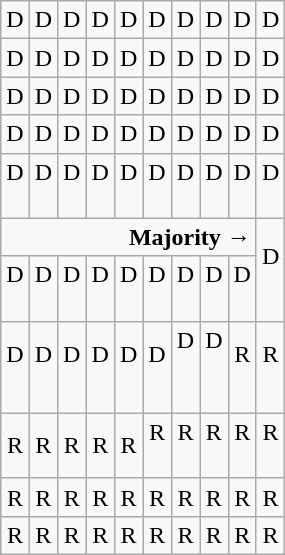<table class="wikitable" style="text-align:center">
<tr>
<td>D</td>
<td>D</td>
<td>D</td>
<td>D</td>
<td>D</td>
<td>D</td>
<td>D</td>
<td>D</td>
<td>D</td>
<td>D</td>
</tr>
<tr>
<td width=10% >D</td>
<td width=10% >D</td>
<td width=10% >D</td>
<td width=10% >D</td>
<td width=10% >D</td>
<td width=10% >D</td>
<td width=10% >D</td>
<td width=10% >D</td>
<td width=10% >D</td>
<td width=10% >D</td>
</tr>
<tr>
<td>D</td>
<td>D</td>
<td>D</td>
<td>D</td>
<td>D</td>
<td>D</td>
<td>D</td>
<td>D</td>
<td>D</td>
<td>D</td>
</tr>
<tr>
<td>D</td>
<td>D</td>
<td>D</td>
<td>D</td>
<td>D</td>
<td>D</td>
<td>D</td>
<td>D</td>
<td>D</td>
<td>D</td>
</tr>
<tr>
<td>D<br><br></td>
<td>D<br><br></td>
<td>D<br><br></td>
<td>D<br><br></td>
<td>D<br><br></td>
<td>D<br><br></td>
<td>D<br><br></td>
<td>D<br><br></td>
<td>D<br><br></td>
<td>D<br><br></td>
</tr>
<tr>
<td colspan=9 align=right><strong>Majority →</strong></td>
<td rowspan=2 >D<br><br></td>
</tr>
<tr>
<td>D<br><br></td>
<td>D<br><br></td>
<td>D<br><br></td>
<td>D<br><br></td>
<td>D<br><br></td>
<td>D<br><br></td>
<td>D<br><br></td>
<td>D<br><br></td>
<td>D<br><br></td>
</tr>
<tr>
<td>D<br><br></td>
<td>D<br><br></td>
<td>D<br><br></td>
<td>D<br><br></td>
<td>D<br><br></td>
<td>D<br><br></td>
<td>D<br><br><br></td>
<td>D<br><br><br></td>
<td>R<br><br></td>
<td>R<br><br></td>
</tr>
<tr>
<td>R</td>
<td>R</td>
<td>R</td>
<td>R</td>
<td>R</td>
<td>R<br><br></td>
<td>R<br><br></td>
<td>R<br><br></td>
<td>R<br><br></td>
<td>R<br><br></td>
</tr>
<tr>
<td>R</td>
<td>R</td>
<td>R</td>
<td>R</td>
<td>R</td>
<td>R</td>
<td>R</td>
<td>R</td>
<td>R</td>
<td>R</td>
</tr>
<tr>
<td>R</td>
<td>R</td>
<td>R</td>
<td>R</td>
<td>R</td>
<td>R</td>
<td>R</td>
<td>R</td>
<td>R</td>
<td>R</td>
</tr>
</table>
